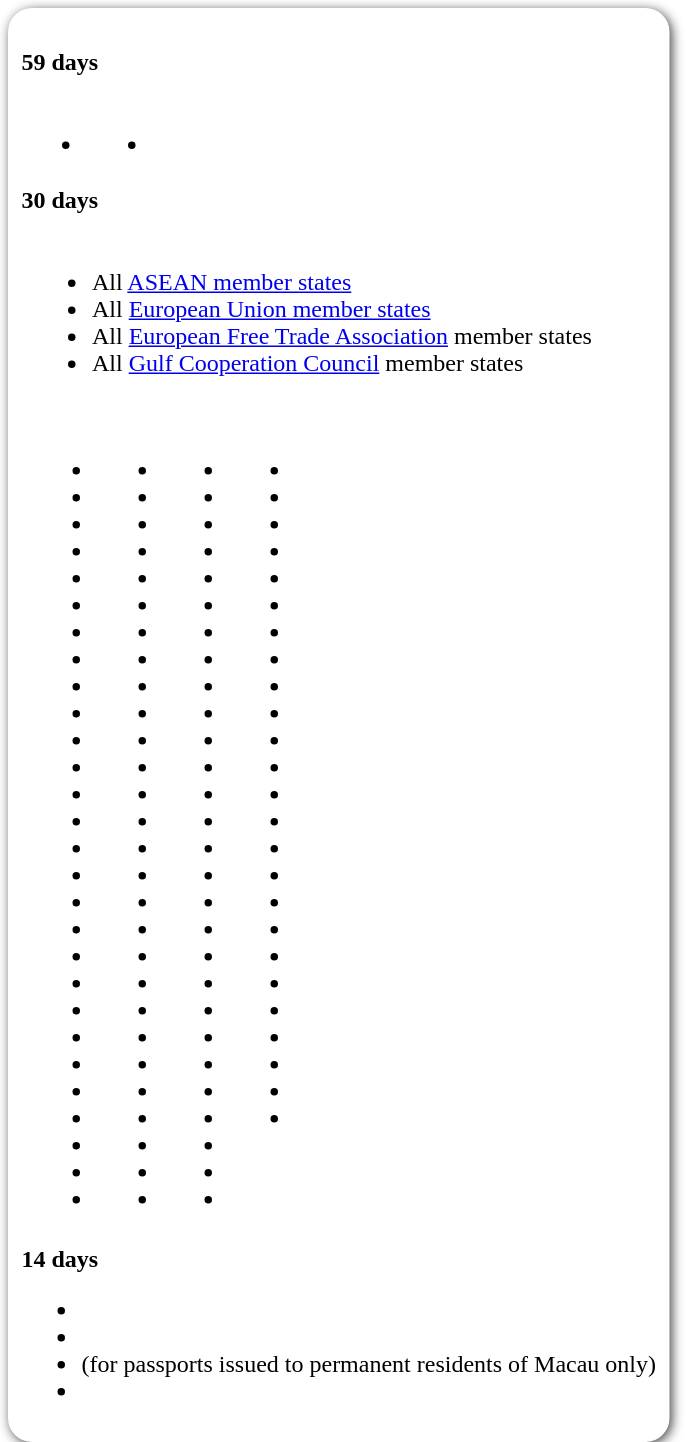<table style="border-radius:1em; box-shadow:0.1em 0.1em 0.5em rgba(0,0,0,0.75); background:white; border:1px solid white; padding:5px;">
<tr style="vertical-align:top;">
<td><br><strong>59 days</strong><table>
<tr>
<td><br><ul><li></li></ul></td>
<td valign="top"><br><ul><li></li></ul></td>
</tr>
</table>
<strong>30 days</strong><table>
<tr>
<td></td>
<td><br><ul><li> All <a href='#'>ASEAN member states</a></li><li> All <a href='#'>European Union member states</a></li><li> All <a href='#'>European Free Trade Association</a> member states</li><li> All <a href='#'>Gulf Cooperation Council</a> member states</li></ul><table>
<tr>
<td><br><ul><li></li><li></li><li></li><li></li><li></li><li></li><li></li><li></li><li></li><li></li><li></li><li></li><li></li><li></li><li></li><li></li><li></li><li></li><li></li><li></li><li></li><li></li><li></li><li></li><li></li><li></li><li></li><li></li></ul></td>
<td valign="top"><br><ul><li></li><li></li><li></li><li></li><li></li><li></li><li></li><li></li><li></li><li></li><li></li><li></li><li></li><li></li><li></li><li></li><li></li><li></li><li></li><li></li><li></li><li></li><li></li><li></li><li></li><li></li><li></li><li></li></ul></td>
<td valign="top"><br><ul><li></li><li></li><li></li><li></li><li></li><li></li><li></li><li></li><li></li><li></li><li></li><li></li><li></li><li></li><li></li><li></li><li></li><li></li><li></li><li></li><li></li><li></li><li></li><li></li><li></li><li></li><li></li><li></li></ul></td>
<td valign="top"><br><ul><li></li><li></li><li></li><li></li><li></li><li></li><li></li><li></li><li></li><li></li><li></li><li></li><li></li><li></li><li></li><li></li><li></li><li></li><li></li><li></li><li></li><li></li><li></li><li></li><li></li></ul></td>
</tr>
</table>
</td>
</tr>
</table>
<strong>14 days</strong><ul><li></li><li></li><li> (for passports issued to permanent residents of Macau only)</li><li></li></ul></td>
</tr>
</table>
